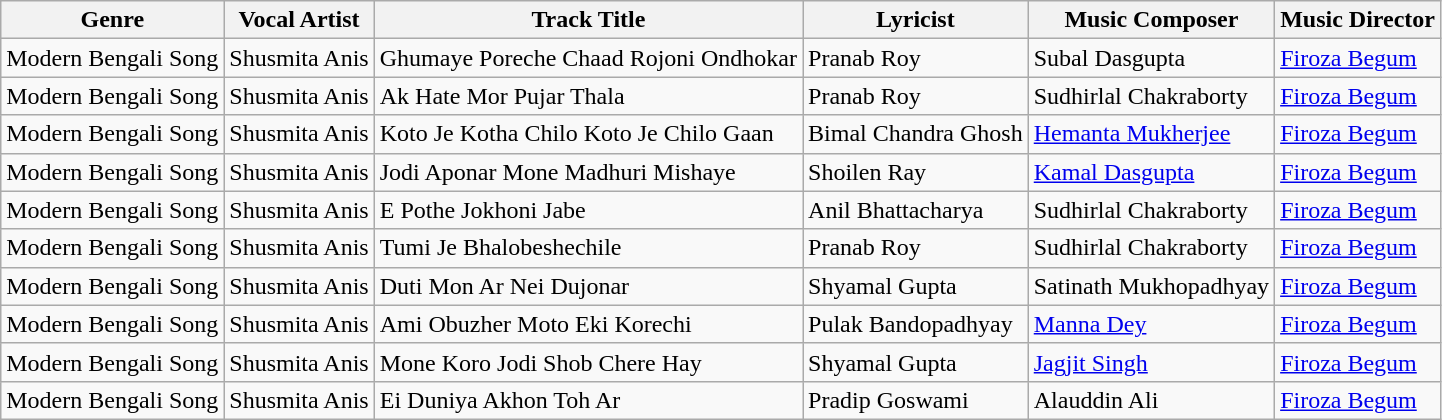<table class="wikitable sortable collapsible">
<tr>
<th style=*background:d0e5f5">Genre</th>
<th style=*background:d0e5f5">Vocal Artist</th>
<th style=*background:d0e5f5">Track Title</th>
<th style=*background:d0e5f5">Lyricist</th>
<th style=*background:d0e5f5">Music Composer</th>
<th style=*background:d0e5f5">Music Director</th>
</tr>
<tr>
<td>Modern Bengali Song</td>
<td>Shusmita Anis</td>
<td>Ghumaye Poreche Chaad Rojoni Ondhokar</td>
<td>Pranab Roy</td>
<td>Subal Dasgupta</td>
<td><a href='#'>Firoza Begum</a></td>
</tr>
<tr>
<td>Modern Bengali Song</td>
<td>Shusmita Anis</td>
<td>Ak Hate Mor Pujar Thala</td>
<td>Pranab Roy</td>
<td>Sudhirlal Chakraborty</td>
<td><a href='#'>Firoza Begum</a></td>
</tr>
<tr>
<td>Modern Bengali Song</td>
<td>Shusmita Anis</td>
<td>Koto Je Kotha Chilo Koto Je Chilo Gaan</td>
<td>Bimal Chandra Ghosh</td>
<td><a href='#'>Hemanta Mukherjee</a></td>
<td><a href='#'>Firoza Begum</a></td>
</tr>
<tr>
<td>Modern Bengali Song</td>
<td>Shusmita Anis</td>
<td>Jodi Aponar Mone Madhuri Mishaye</td>
<td>Shoilen Ray</td>
<td><a href='#'>Kamal Dasgupta</a></td>
<td><a href='#'>Firoza Begum</a></td>
</tr>
<tr>
<td>Modern Bengali Song</td>
<td>Shusmita Anis</td>
<td>E Pothe Jokhoni Jabe</td>
<td>Anil Bhattacharya</td>
<td>Sudhirlal Chakraborty</td>
<td><a href='#'>Firoza Begum</a></td>
</tr>
<tr>
<td>Modern Bengali Song</td>
<td>Shusmita Anis</td>
<td>Tumi Je Bhalobeshechile</td>
<td>Pranab Roy</td>
<td>Sudhirlal Chakraborty</td>
<td><a href='#'>Firoza Begum</a></td>
</tr>
<tr>
<td>Modern Bengali Song</td>
<td>Shusmita Anis</td>
<td>Duti Mon Ar Nei Dujonar</td>
<td>Shyamal Gupta</td>
<td>Satinath Mukhopadhyay</td>
<td><a href='#'>Firoza Begum</a></td>
</tr>
<tr>
<td>Modern Bengali Song</td>
<td>Shusmita Anis</td>
<td>Ami Obuzher Moto Eki Korechi</td>
<td>Pulak Bandopadhyay</td>
<td><a href='#'>Manna Dey</a></td>
<td><a href='#'>Firoza Begum</a></td>
</tr>
<tr>
<td>Modern Bengali Song</td>
<td>Shusmita Anis</td>
<td>Mone Koro Jodi Shob Chere Hay</td>
<td>Shyamal Gupta</td>
<td><a href='#'>Jagjit Singh</a></td>
<td><a href='#'>Firoza Begum</a></td>
</tr>
<tr>
<td>Modern Bengali Song</td>
<td>Shusmita Anis</td>
<td>Ei Duniya Akhon Toh Ar</td>
<td>Pradip Goswami</td>
<td>Alauddin Ali</td>
<td><a href='#'>Firoza Begum</a></td>
</tr>
</table>
